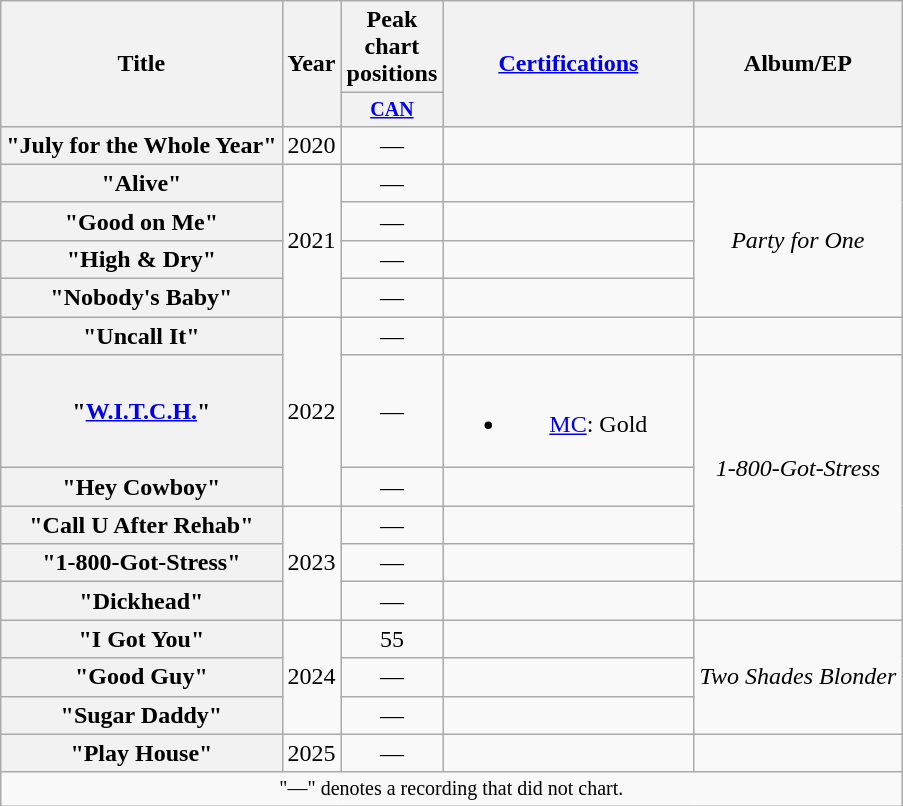<table class="wikitable plainrowheaders" style="text-align:center;">
<tr>
<th scope="col" rowspan="2">Title</th>
<th scope="col" rowspan="2">Year</th>
<th scope="col">Peak chart positions</th>
<th rowspan="2" style="width:10em;"><a href='#'>Certifications</a></th>
<th scope="col" rowspan="2">Album/EP</th>
</tr>
<tr style="font-size:smaller;">
<th style="width:3.5em;"><a href='#'>CAN</a><br></th>
</tr>
<tr>
<th scope="row">"July for the Whole Year"</th>
<td>2020</td>
<td>—</td>
<td></td>
<td></td>
</tr>
<tr>
<th scope="row">"Alive"</th>
<td rowspan="4">2021</td>
<td>—</td>
<td></td>
<td rowspan="4"><em>Party for One</em></td>
</tr>
<tr>
<th scope="row">"Good on Me"</th>
<td>—</td>
<td></td>
</tr>
<tr>
<th scope="row">"High & Dry"</th>
<td>—</td>
<td></td>
</tr>
<tr>
<th scope="row">"Nobody's Baby"</th>
<td>—</td>
<td></td>
</tr>
<tr>
<th scope="row">"Uncall It"</th>
<td rowspan="3">2022</td>
<td>—</td>
<td></td>
<td></td>
</tr>
<tr>
<th scope="row">"<a href='#'>W.I.T.C.H.</a>"</th>
<td>—</td>
<td><br><ul><li><a href='#'>MC</a>: Gold</li></ul></td>
<td rowspan="4"><em>1-800-Got-Stress</em></td>
</tr>
<tr>
<th scope="row">"Hey Cowboy"</th>
<td>—</td>
<td></td>
</tr>
<tr>
<th scope="row">"Call U After Rehab"</th>
<td rowspan="3">2023</td>
<td>—</td>
<td></td>
</tr>
<tr>
<th scope="row">"1-800-Got-Stress"</th>
<td>—</td>
<td></td>
</tr>
<tr>
<th scope="row">"Dickhead"</th>
<td>—</td>
<td></td>
<td></td>
</tr>
<tr>
<th scope="row">"I Got You"</th>
<td rowspan="3">2024</td>
<td>55</td>
<td></td>
<td rowspan="3"><em>Two Shades Blonder</em></td>
</tr>
<tr>
<th scope="row">"Good Guy"</th>
<td>—</td>
<td></td>
</tr>
<tr>
<th scope="row">"Sugar Daddy"</th>
<td>—</td>
<td></td>
</tr>
<tr>
<th scope="row">"Play House"</th>
<td>2025</td>
<td>—</td>
<td></td>
<td></td>
</tr>
<tr>
<td colspan="8" style="font-size:smaller;">"—" denotes a recording that did not chart.</td>
</tr>
</table>
